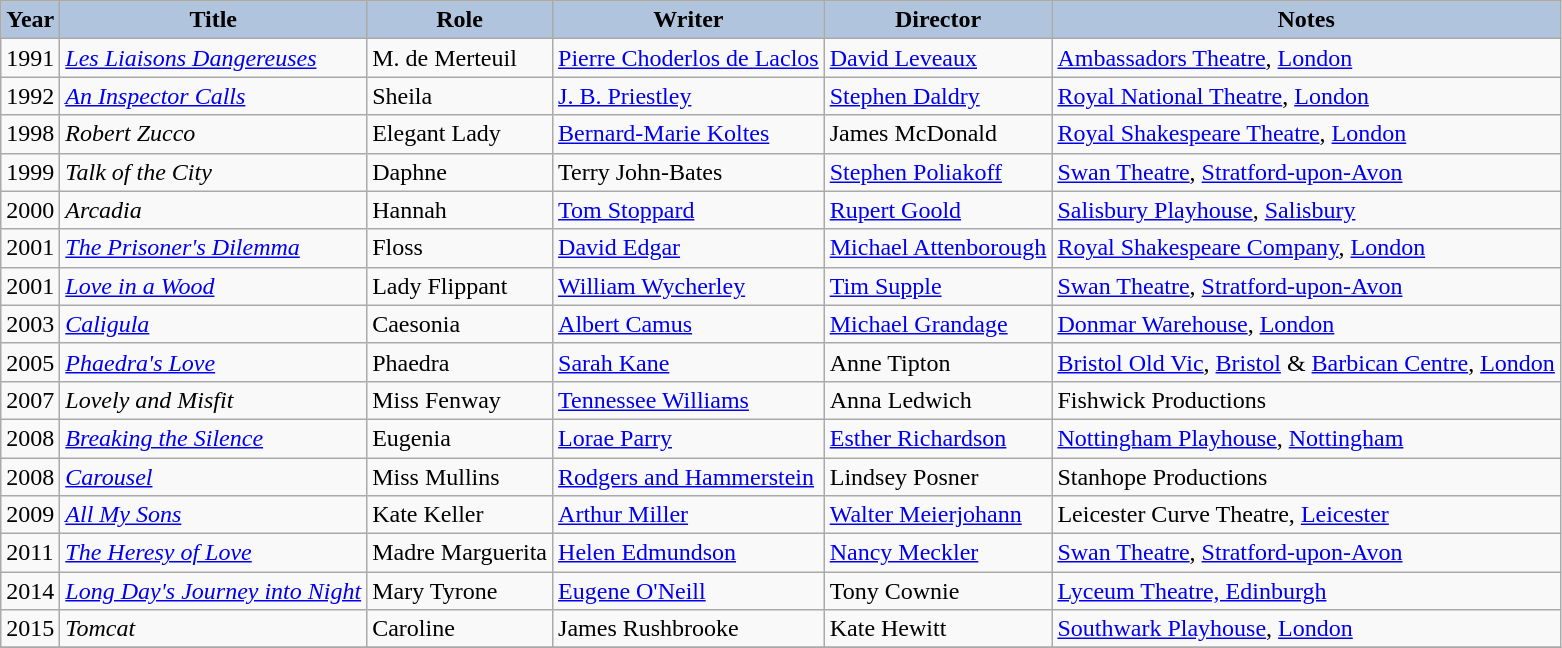<table class="wikitable">
<tr>
<th style="background:#B0C4DE;">Year</th>
<th style="background:#B0C4DE;">Title</th>
<th style="background:#B0C4DE;">Role</th>
<th style="background:#B0C4DE;">Writer</th>
<th style="background:#B0C4DE;">Director</th>
<th style="background:#B0C4DE;">Notes</th>
</tr>
<tr>
<td>1991</td>
<td><em><a href='#'>Les Liaisons Dangereuses</a></em></td>
<td>M. de Merteuil</td>
<td><a href='#'>Pierre Choderlos de Laclos</a></td>
<td><a href='#'>David Leveaux</a></td>
<td><a href='#'>Ambassadors Theatre</a>, <a href='#'>London</a></td>
</tr>
<tr>
<td>1992</td>
<td><em><a href='#'>An Inspector Calls</a></em></td>
<td>Sheila</td>
<td><a href='#'>J. B. Priestley</a></td>
<td><a href='#'>Stephen Daldry</a></td>
<td><a href='#'>Royal National Theatre</a>, <a href='#'>London</a></td>
</tr>
<tr>
<td>1998</td>
<td><em> Robert Zucco</em></td>
<td>Elegant Lady</td>
<td><a href='#'>Bernard-Marie Koltes</a></td>
<td>James McDonald</td>
<td><a href='#'>Royal Shakespeare Theatre</a>, <a href='#'>London</a></td>
</tr>
<tr>
<td>1999</td>
<td><em> Talk of the City</em></td>
<td>Daphne </td>
<td>Terry John-Bates</td>
<td><a href='#'>Stephen Poliakoff</a></td>
<td><a href='#'>Swan Theatre</a>, <a href='#'>Stratford-upon-Avon</a></td>
</tr>
<tr>
<td>2000</td>
<td><em>Arcadia</em></td>
<td>Hannah</td>
<td><a href='#'>Tom Stoppard</a></td>
<td><a href='#'>Rupert Goold</a></td>
<td><a href='#'>Salisbury Playhouse</a>, <a href='#'>Salisbury</a></td>
</tr>
<tr>
<td>2001</td>
<td><em> <a href='#'>The Prisoner's Dilemma</a></em></td>
<td>Floss </td>
<td><a href='#'>David Edgar</a></td>
<td><a href='#'>Michael Attenborough</a></td>
<td><a href='#'>Royal Shakespeare Company</a>, <a href='#'>London</a></td>
</tr>
<tr>
<td>2001</td>
<td><em> <a href='#'>Love in a Wood</a></em></td>
<td>Lady Flippant </td>
<td><a href='#'>William Wycherley</a></td>
<td><a href='#'>Tim Supple</a></td>
<td><a href='#'>Swan Theatre</a>, <a href='#'>Stratford-upon-Avon</a></td>
</tr>
<tr>
<td>2003</td>
<td><em><a href='#'>Caligula</a></em></td>
<td>Caesonia </td>
<td><a href='#'>Albert Camus</a></td>
<td><a href='#'>Michael Grandage</a></td>
<td><a href='#'>Donmar Warehouse</a>, <a href='#'>London</a></td>
</tr>
<tr>
<td>2005</td>
<td><em><a href='#'>Phaedra's Love</a></em></td>
<td>Phaedra</td>
<td><a href='#'>Sarah Kane</a></td>
<td>Anne Tipton</td>
<td><a href='#'>Bristol Old Vic</a>, <a href='#'>Bristol</a> & <a href='#'>Barbican Centre</a>, <a href='#'>London</a></td>
</tr>
<tr>
<td>2007</td>
<td><em>Lovely and Misfit</em></td>
<td>Miss Fenway </td>
<td><a href='#'>Tennessee Williams</a></td>
<td>Anna Ledwich</td>
<td>Fishwick Productions</td>
</tr>
<tr>
<td>2008</td>
<td><em><a href='#'>Breaking the Silence</a></em></td>
<td>Eugenia </td>
<td><a href='#'>Lorae Parry</a></td>
<td><a href='#'>Esther Richardson</a></td>
<td><a href='#'>Nottingham Playhouse</a>, <a href='#'>Nottingham</a></td>
</tr>
<tr>
<td>2008</td>
<td><em><a href='#'>Carousel</a></em></td>
<td>Miss Mullins </td>
<td><a href='#'>Rodgers and Hammerstein</a></td>
<td>Lindsey Posner</td>
<td>Stanhope Productions</td>
</tr>
<tr>
<td>2009</td>
<td><em> <a href='#'>All My Sons</a></em></td>
<td>Kate Keller </td>
<td><a href='#'>Arthur Miller</a></td>
<td><a href='#'>Walter Meierjohann</a></td>
<td>Leicester Curve Theatre,  <a href='#'>Leicester</a></td>
</tr>
<tr>
<td>2011</td>
<td><em> <a href='#'>The Heresy of Love</a></em></td>
<td>Madre Marguerita </td>
<td><a href='#'>Helen Edmundson</a></td>
<td><a href='#'>Nancy Meckler</a></td>
<td><a href='#'>Swan Theatre</a>, <a href='#'>Stratford-upon-Avon</a></td>
</tr>
<tr>
<td>2014</td>
<td><em><a href='#'>Long Day's Journey into Night</a></em></td>
<td>Mary Tyrone </td>
<td><a href='#'>Eugene O'Neill</a></td>
<td>Tony Cownie</td>
<td><a href='#'>Lyceum Theatre, Edinburgh</a></td>
</tr>
<tr>
<td>2015</td>
<td><em>Tomcat</em></td>
<td>Caroline </td>
<td>James Rushbrooke</td>
<td>Kate Hewitt</td>
<td><a href='#'>Southwark Playhouse</a>, <a href='#'>London</a></td>
</tr>
<tr>
</tr>
</table>
